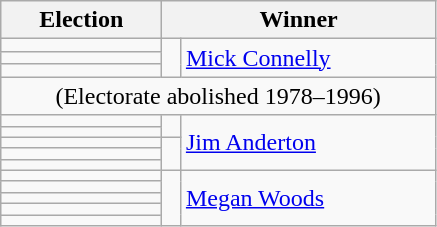<table class=wikitable>
<tr>
<th width=100>Election</th>
<th width=175 colspan=2>Winner</th>
</tr>
<tr>
<td></td>
<td rowspan=3 width=5 bgcolor=></td>
<td rowspan=3><a href='#'>Mick Connelly</a></td>
</tr>
<tr>
<td></td>
</tr>
<tr>
<td></td>
</tr>
<tr>
<td colspan=3 align=center><span>(Electorate abolished 1978–1996)</span></td>
</tr>
<tr>
<td></td>
<td rowspan=2 bgcolor=></td>
<td rowspan=5><a href='#'>Jim Anderton</a></td>
</tr>
<tr>
<td></td>
</tr>
<tr>
<td></td>
<td rowspan=3 bgcolor=></td>
</tr>
<tr>
<td></td>
</tr>
<tr>
<td></td>
</tr>
<tr>
<td></td>
<td rowspan=5 bgcolor=></td>
<td rowspan=5><a href='#'>Megan Woods</a></td>
</tr>
<tr>
<td></td>
</tr>
<tr>
<td></td>
</tr>
<tr>
<td></td>
</tr>
<tr>
<td></td>
</tr>
</table>
